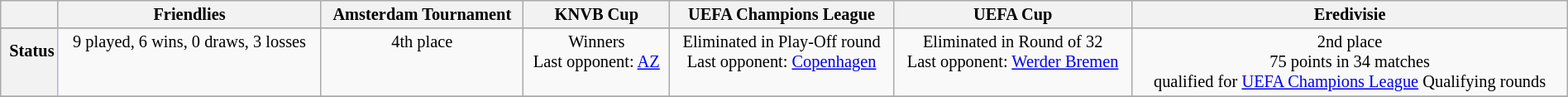<table class="wikitable" style="width:100%; font-size:85%;">
<tr>
<th></th>
<th style="border-bottom:1px solid #B5B7CF;">Friendlies</th>
<th style="border-bottom:1px solid #B5B7CF;">Amsterdam Tournament</th>
<th style="border-bottom:1px solid #B5B7CF;">KNVB Cup</th>
<th style="border-bottom:1px solid #B5B7CF;">UEFA Champions League</th>
<th style="border-bottom:1px solid #B5B7CF;">UEFA Cup</th>
<th style="border-bottom:1px solid #B5B7CF;">Eredivisie</th>
</tr>
<tr>
</tr>
<tr style="font-size:100%;" valign="top">
<th style="border-right:1px solid #B5B7CF;text-align:right;padding-top:10px;">Status</th>
<td align=center>9 played, 6 wins, 0 draws, 3 losses</td>
<td align=center>4th place</td>
<td align=center>Winners<br>Last opponent: <a href='#'>AZ</a></td>
<td align=center>Eliminated in Play-Off round<br>Last opponent: <a href='#'>Copenhagen</a></td>
<td align=center>Eliminated in Round of 32<br>Last opponent: <a href='#'>Werder Bremen</a></td>
<td align=center>2nd place<br>75 points in 34 matches<br>qualified for <a href='#'>UEFA Champions League</a> Qualifying rounds</td>
</tr>
<tr>
</tr>
</table>
